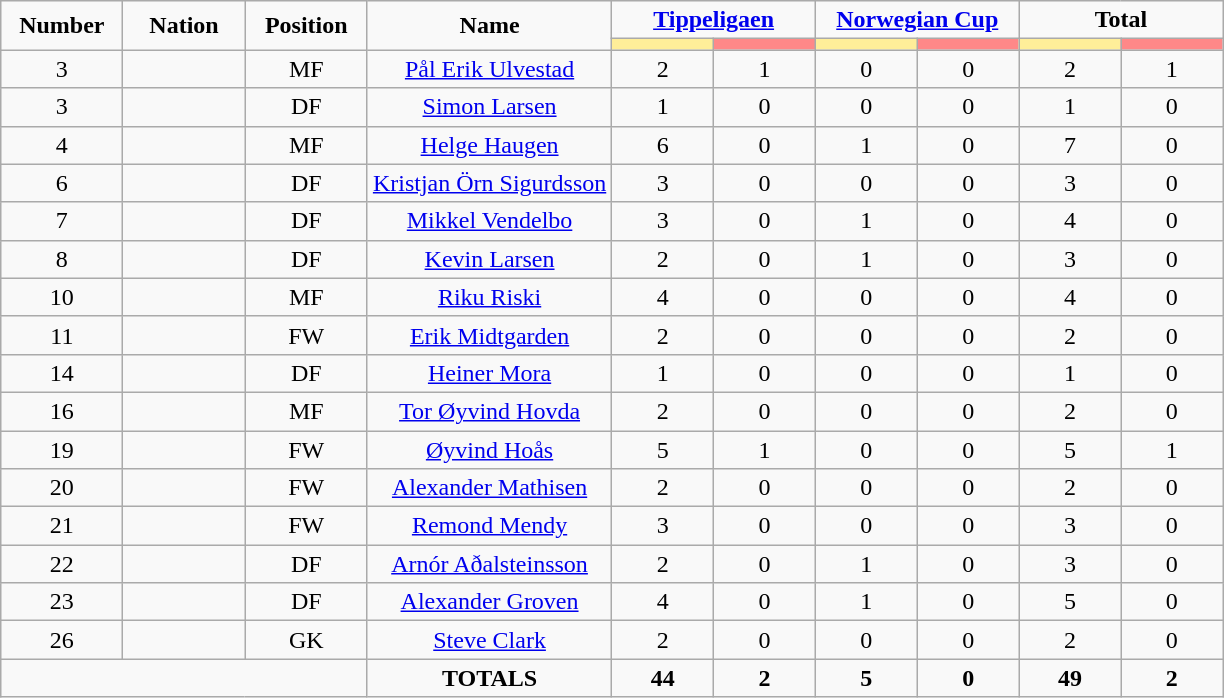<table class="wikitable" style="font-size: 100%; text-align: center;">
<tr>
<td rowspan=2 width="10%" align=center><strong>Number</strong></td>
<td rowspan=2 width="10%" align=center><strong>Nation</strong></td>
<td rowspan=2 width="10%" align=center><strong>Position</strong></td>
<td rowspan=2 width="20%" align=center><strong>Name</strong></td>
<td colspan=2 align=center><strong><a href='#'>Tippeligaen</a></strong></td>
<td colspan=2 align=center><strong><a href='#'>Norwegian Cup</a></strong></td>
<td colspan=2 align=center><strong>Total</strong></td>
</tr>
<tr>
<th width=60 style="background: #FFEE99"></th>
<th width=60 style="background: #FF8888"></th>
<th width=60 style="background: #FFEE99"></th>
<th width=60 style="background: #FF8888"></th>
<th width=60 style="background: #FFEE99"></th>
<th width=60 style="background: #FF8888"></th>
</tr>
<tr>
<td>3</td>
<td></td>
<td>MF</td>
<td><a href='#'>Pål Erik Ulvestad</a></td>
<td>2</td>
<td>1</td>
<td>0</td>
<td>0</td>
<td>2</td>
<td>1</td>
</tr>
<tr>
<td>3</td>
<td></td>
<td>DF</td>
<td><a href='#'>Simon Larsen</a></td>
<td>1</td>
<td>0</td>
<td>0</td>
<td>0</td>
<td>1</td>
<td>0</td>
</tr>
<tr>
<td>4</td>
<td></td>
<td>MF</td>
<td><a href='#'>Helge Haugen</a></td>
<td>6</td>
<td>0</td>
<td>1</td>
<td>0</td>
<td>7</td>
<td>0</td>
</tr>
<tr>
<td>6</td>
<td></td>
<td>DF</td>
<td><a href='#'>Kristjan Örn Sigurdsson</a></td>
<td>3</td>
<td>0</td>
<td>0</td>
<td>0</td>
<td>3</td>
<td>0</td>
</tr>
<tr>
<td>7</td>
<td></td>
<td>DF</td>
<td><a href='#'>Mikkel Vendelbo</a></td>
<td>3</td>
<td>0</td>
<td>1</td>
<td>0</td>
<td>4</td>
<td>0</td>
</tr>
<tr>
<td>8</td>
<td></td>
<td>DF</td>
<td><a href='#'>Kevin Larsen</a></td>
<td>2</td>
<td>0</td>
<td>1</td>
<td>0</td>
<td>3</td>
<td>0</td>
</tr>
<tr>
<td>10</td>
<td></td>
<td>MF</td>
<td><a href='#'>Riku Riski</a></td>
<td>4</td>
<td>0</td>
<td>0</td>
<td>0</td>
<td>4</td>
<td>0</td>
</tr>
<tr>
<td>11</td>
<td></td>
<td>FW</td>
<td><a href='#'>Erik Midtgarden</a></td>
<td>2</td>
<td>0</td>
<td>0</td>
<td>0</td>
<td>2</td>
<td>0</td>
</tr>
<tr>
<td>14</td>
<td></td>
<td>DF</td>
<td><a href='#'>Heiner Mora</a></td>
<td>1</td>
<td>0</td>
<td>0</td>
<td>0</td>
<td>1</td>
<td>0</td>
</tr>
<tr>
<td>16</td>
<td></td>
<td>MF</td>
<td><a href='#'>Tor Øyvind Hovda</a></td>
<td>2</td>
<td>0</td>
<td>0</td>
<td>0</td>
<td>2</td>
<td>0</td>
</tr>
<tr>
<td>19</td>
<td></td>
<td>FW</td>
<td><a href='#'>Øyvind Hoås</a></td>
<td>5</td>
<td>1</td>
<td>0</td>
<td>0</td>
<td>5</td>
<td>1</td>
</tr>
<tr>
<td>20</td>
<td></td>
<td>FW</td>
<td><a href='#'>Alexander Mathisen</a></td>
<td>2</td>
<td>0</td>
<td>0</td>
<td>0</td>
<td>2</td>
<td>0</td>
</tr>
<tr>
<td>21</td>
<td></td>
<td>FW</td>
<td><a href='#'>Remond Mendy</a></td>
<td>3</td>
<td>0</td>
<td>0</td>
<td>0</td>
<td>3</td>
<td>0</td>
</tr>
<tr>
<td>22</td>
<td></td>
<td>DF</td>
<td><a href='#'>Arnór Aðalsteinsson</a></td>
<td>2</td>
<td>0</td>
<td>1</td>
<td>0</td>
<td>3</td>
<td>0</td>
</tr>
<tr>
<td>23</td>
<td></td>
<td>DF</td>
<td><a href='#'>Alexander Groven</a></td>
<td>4</td>
<td>0</td>
<td>1</td>
<td>0</td>
<td>5</td>
<td>0</td>
</tr>
<tr>
<td>26</td>
<td></td>
<td>GK</td>
<td><a href='#'>Steve Clark</a></td>
<td>2</td>
<td>0</td>
<td>0</td>
<td>0</td>
<td>2</td>
<td>0</td>
</tr>
<tr>
<td colspan=3></td>
<td><strong>TOTALS</strong></td>
<td><strong>44</strong></td>
<td><strong>2</strong></td>
<td><strong>5</strong></td>
<td><strong>0</strong></td>
<td><strong>49</strong></td>
<td><strong>2</strong></td>
</tr>
</table>
